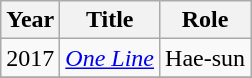<table class="wikitable">
<tr>
<th>Year</th>
<th>Title</th>
<th>Role</th>
</tr>
<tr>
<td>2017</td>
<td><em><a href='#'>One Line</a></em></td>
<td>Hae-sun</td>
</tr>
<tr>
</tr>
</table>
